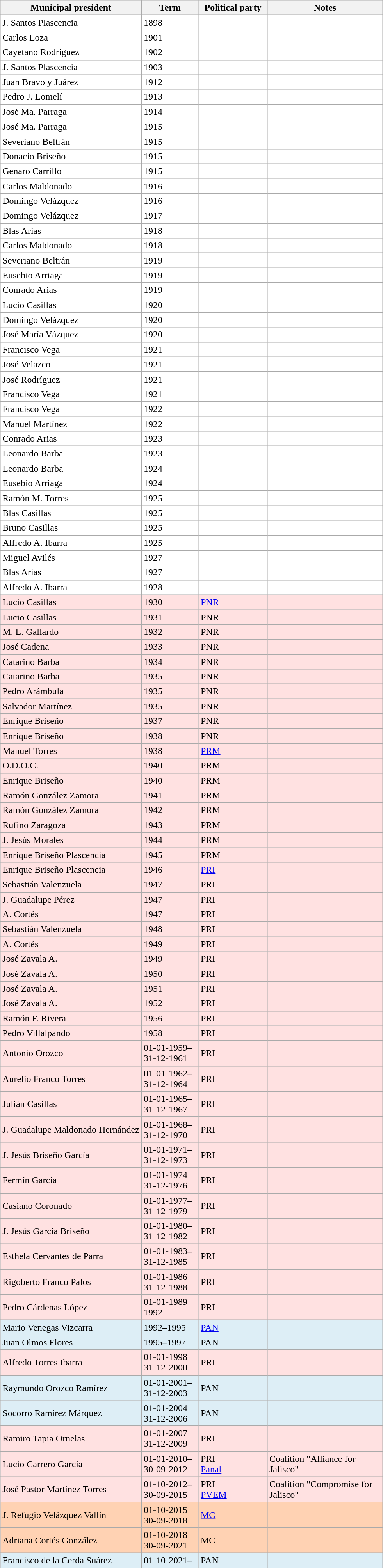<table class="wikitable">
<tr>
<th>Municipal president</th>
<th width=90px>Term</th>
<th width=110px>Political party</th>
<th width=190px>Notes</th>
</tr>
<tr style="background:#ffffff">
<td>J. Santos Plascencia</td>
<td>1898</td>
<td></td>
<td></td>
</tr>
<tr style="background:#ffffff">
<td>Carlos Loza</td>
<td>1901</td>
<td></td>
<td></td>
</tr>
<tr style="background:#ffffff">
<td>Cayetano Rodríguez</td>
<td>1902</td>
<td></td>
<td></td>
</tr>
<tr style="background:#ffffff">
<td>J. Santos Plascencia</td>
<td>1903</td>
<td></td>
<td></td>
</tr>
<tr style="background:#ffffff">
<td>Juan Bravo y Juárez</td>
<td>1912</td>
<td></td>
<td></td>
</tr>
<tr style="background:#ffffff">
<td>Pedro J. Lomelí</td>
<td>1913</td>
<td></td>
<td></td>
</tr>
<tr style="background:#ffffff">
<td>José Ma. Parraga</td>
<td>1914</td>
<td></td>
<td></td>
</tr>
<tr style="background:#ffffff">
<td>José Ma. Parraga</td>
<td>1915</td>
<td></td>
<td></td>
</tr>
<tr style="background:#ffffff">
<td>Severiano Beltrán</td>
<td>1915</td>
<td></td>
<td></td>
</tr>
<tr style="background:#ffffff">
<td>Donacio Briseño</td>
<td>1915</td>
<td></td>
<td></td>
</tr>
<tr style="background:#ffffff">
<td>Genaro Carrillo</td>
<td>1915</td>
<td></td>
<td></td>
</tr>
<tr style="background:#ffffff">
<td>Carlos Maldonado</td>
<td>1916</td>
<td></td>
<td></td>
</tr>
<tr style="background:#ffffff">
<td>Domingo Velázquez</td>
<td>1916</td>
<td></td>
<td></td>
</tr>
<tr style="background:#ffffff">
<td>Domingo Velázquez</td>
<td>1917</td>
<td></td>
<td></td>
</tr>
<tr style="background:#ffffff">
<td>Blas Arias</td>
<td>1918</td>
<td></td>
<td></td>
</tr>
<tr style="background:#ffffff">
<td>Carlos Maldonado</td>
<td>1918</td>
<td></td>
<td></td>
</tr>
<tr style="background:#ffffff">
<td>Severiano Beltrán</td>
<td>1919</td>
<td></td>
<td></td>
</tr>
<tr style="background:#ffffff">
<td>Eusebio Arriaga</td>
<td>1919</td>
<td></td>
<td></td>
</tr>
<tr style="background:#ffffff">
<td>Conrado Arias</td>
<td>1919</td>
<td></td>
<td></td>
</tr>
<tr style="background:#ffffff">
<td>Lucio Casillas</td>
<td>1920</td>
<td></td>
<td></td>
</tr>
<tr style="background:#ffffff">
<td>Domingo Velázquez</td>
<td>1920</td>
<td></td>
<td></td>
</tr>
<tr style="background:#ffffff">
<td>José María Vázquez</td>
<td>1920</td>
<td></td>
<td></td>
</tr>
<tr style="background:#ffffff">
<td>Francisco Vega</td>
<td>1921</td>
<td></td>
<td></td>
</tr>
<tr style="background:#ffffff">
<td>José Velazco</td>
<td>1921</td>
<td></td>
<td></td>
</tr>
<tr style="background:#ffffff">
<td>José Rodríguez</td>
<td>1921</td>
<td></td>
<td></td>
</tr>
<tr style="background:#ffffff">
<td>Francisco Vega</td>
<td>1921</td>
<td></td>
<td></td>
</tr>
<tr style="background:#ffffff">
<td>Francisco Vega</td>
<td>1922</td>
<td></td>
<td></td>
</tr>
<tr style="background:#ffffff">
<td>Manuel Martínez</td>
<td>1922</td>
<td></td>
<td></td>
</tr>
<tr style="background:#ffffff">
<td>Conrado Arias</td>
<td>1923</td>
<td></td>
<td></td>
</tr>
<tr style="background:#ffffff">
<td>Leonardo Barba</td>
<td>1923</td>
<td></td>
<td></td>
</tr>
<tr style="background:#ffffff">
<td>Leonardo Barba</td>
<td>1924</td>
<td></td>
<td></td>
</tr>
<tr style="background:#ffffff">
<td>Eusebio Arriaga</td>
<td>1924</td>
<td></td>
<td></td>
</tr>
<tr style="background:#ffffff">
<td>Ramón M. Torres</td>
<td>1925</td>
<td></td>
<td></td>
</tr>
<tr style="background:#ffffff">
<td>Blas Casillas</td>
<td>1925</td>
<td></td>
<td></td>
</tr>
<tr style="background:#ffffff">
<td>Bruno Casillas</td>
<td>1925</td>
<td></td>
<td></td>
</tr>
<tr style="background:#ffffff">
<td>Alfredo A. Ibarra</td>
<td>1925</td>
<td></td>
<td></td>
</tr>
<tr style="background:#ffffff">
<td>Miguel Avilés</td>
<td>1927</td>
<td></td>
<td></td>
</tr>
<tr style="background:#ffffff">
<td>Blas Arias</td>
<td>1927</td>
<td></td>
<td></td>
</tr>
<tr style="background:#ffffff">
<td>Alfredo A. Ibarra</td>
<td>1928</td>
<td></td>
<td></td>
</tr>
<tr style="background:#ffe1e1">
<td>Lucio Casillas</td>
<td>1930</td>
<td><a href='#'>PNR</a> </td>
<td></td>
</tr>
<tr style="background:#ffe1e1">
<td>Lucio Casillas</td>
<td>1931</td>
<td>PNR </td>
<td></td>
</tr>
<tr style="background:#ffe1e1">
<td>M. L. Gallardo</td>
<td>1932</td>
<td>PNR </td>
<td></td>
</tr>
<tr style="background:#ffe1e1">
<td>José Cadena</td>
<td>1933</td>
<td>PNR </td>
<td></td>
</tr>
<tr style="background:#ffe1e1">
<td>Catarino Barba</td>
<td>1934</td>
<td>PNR </td>
<td></td>
</tr>
<tr style="background:#ffe1e1">
<td>Catarino Barba</td>
<td>1935</td>
<td>PNR </td>
<td></td>
</tr>
<tr style="background:#ffe1e1">
<td>Pedro Arámbula</td>
<td>1935</td>
<td>PNR </td>
<td></td>
</tr>
<tr style="background:#ffe1e1">
<td>Salvador Martínez</td>
<td>1935</td>
<td>PNR </td>
<td></td>
</tr>
<tr style="background:#ffe1e1">
<td>Enrique Briseño</td>
<td>1937</td>
<td>PNR </td>
<td></td>
</tr>
<tr style="background:#ffe1e1">
<td>Enrique Briseño</td>
<td>1938</td>
<td>PNR </td>
<td></td>
</tr>
<tr style="background:#ffe1e1">
<td>Manuel Torres</td>
<td>1938</td>
<td><a href='#'>PRM</a> </td>
<td></td>
</tr>
<tr style="background:#ffe1e1">
<td>O.D.O.C.</td>
<td>1940</td>
<td>PRM </td>
<td></td>
</tr>
<tr style="background:#ffe1e1">
<td>Enrique Briseño</td>
<td>1940</td>
<td>PRM </td>
<td></td>
</tr>
<tr style="background:#ffe1e1">
<td>Ramón González Zamora</td>
<td>1941</td>
<td>PRM </td>
<td></td>
</tr>
<tr style="background:#ffe1e1">
<td>Ramón González Zamora</td>
<td>1942</td>
<td>PRM </td>
<td></td>
</tr>
<tr style="background:#ffe1e1">
<td>Rufino Zaragoza</td>
<td>1943</td>
<td>PRM </td>
<td></td>
</tr>
<tr style="background:#ffe1e1">
<td>J. Jesús Morales</td>
<td>1944</td>
<td>PRM </td>
<td></td>
</tr>
<tr style="background:#ffe1e1">
<td>Enrique Briseño Plascencia</td>
<td>1945</td>
<td>PRM </td>
<td></td>
</tr>
<tr style="background:#ffe1e1">
<td>Enrique Briseño Plascencia</td>
<td>1946</td>
<td><a href='#'>PRI</a> </td>
<td></td>
</tr>
<tr style="background:#ffe1e1">
<td>Sebastián Valenzuela</td>
<td>1947</td>
<td>PRI </td>
<td></td>
</tr>
<tr style="background:#ffe1e1">
<td>J. Guadalupe Pérez</td>
<td>1947</td>
<td>PRI </td>
<td></td>
</tr>
<tr style="background:#ffe1e1">
<td>A. Cortés</td>
<td>1947</td>
<td>PRI </td>
<td></td>
</tr>
<tr style="background:#ffe1e1">
<td>Sebastián Valenzuela</td>
<td>1948</td>
<td>PRI </td>
<td></td>
</tr>
<tr style="background:#ffe1e1">
<td>A. Cortés</td>
<td>1949</td>
<td>PRI </td>
<td></td>
</tr>
<tr style="background:#ffe1e1">
<td>José Zavala A.</td>
<td>1949</td>
<td>PRI </td>
<td></td>
</tr>
<tr style="background:#ffe1e1">
<td>José Zavala A.</td>
<td>1950</td>
<td>PRI </td>
<td></td>
</tr>
<tr style="background:#ffe1e1">
<td>José Zavala A.</td>
<td>1951</td>
<td>PRI </td>
<td></td>
</tr>
<tr style="background:#ffe1e1">
<td>José Zavala A.</td>
<td>1952</td>
<td>PRI </td>
<td></td>
</tr>
<tr style="background:#ffe1e1">
<td>Ramón F. Rivera</td>
<td>1956</td>
<td>PRI </td>
<td></td>
</tr>
<tr style="background:#ffe1e1">
<td>Pedro Villalpando</td>
<td>1958</td>
<td>PRI </td>
<td></td>
</tr>
<tr style="background:#ffe1e1">
<td>Antonio Orozco</td>
<td>01-01-1959–31-12-1961</td>
<td>PRI </td>
<td></td>
</tr>
<tr style="background:#ffe1e1">
<td>Aurelio Franco Torres</td>
<td>01-01-1962–31-12-1964</td>
<td>PRI </td>
<td></td>
</tr>
<tr style="background:#ffe1e1">
<td>Julián Casillas</td>
<td>01-01-1965–31-12-1967</td>
<td>PRI </td>
<td></td>
</tr>
<tr style="background:#ffe1e1">
<td>J. Guadalupe Maldonado Hernández</td>
<td>01-01-1968–31-12-1970</td>
<td>PRI </td>
<td></td>
</tr>
<tr style="background:#ffe1e1">
<td>J. Jesús Briseño García</td>
<td>01-01-1971–31-12-1973</td>
<td>PRI </td>
<td></td>
</tr>
<tr style="background:#ffe1e1">
<td>Fermín García</td>
<td>01-01-1974–31-12-1976</td>
<td>PRI </td>
<td></td>
</tr>
<tr style="background:#ffe1e1">
<td>Casiano Coronado</td>
<td>01-01-1977–31-12-1979</td>
<td>PRI </td>
<td></td>
</tr>
<tr style="background:#ffe1e1">
<td>J. Jesús García Briseño</td>
<td>01-01-1980–31-12-1982</td>
<td>PRI </td>
<td></td>
</tr>
<tr style="background:#ffe1e1">
<td>Esthela Cervantes de Parra</td>
<td>01-01-1983–31-12-1985</td>
<td>PRI </td>
<td></td>
</tr>
<tr style="background:#ffe1e1">
<td>Rigoberto Franco Palos</td>
<td>01-01-1986–31-12-1988</td>
<td>PRI </td>
<td></td>
</tr>
<tr style="background:#ffe1e1">
<td>Pedro Cárdenas López</td>
<td>01-01-1989–1992</td>
<td>PRI </td>
<td></td>
</tr>
<tr style="background:#ddeef6">
<td>Mario Venegas Vizcarra</td>
<td>1992–1995</td>
<td><a href='#'>PAN</a> </td>
<td></td>
</tr>
<tr style="background:#ddeef6">
<td>Juan Olmos Flores</td>
<td>1995–1997</td>
<td>PAN </td>
<td></td>
</tr>
<tr style="background:#ffe1e1">
<td>Alfredo Torres Ibarra</td>
<td>01-01-1998–31-12-2000</td>
<td>PRI </td>
<td></td>
</tr>
<tr style="background:#ddeef6">
<td>Raymundo Orozco Ramírez</td>
<td>01-01-2001–31-12-2003</td>
<td>PAN </td>
<td></td>
</tr>
<tr style="background:#ddeef6">
<td>Socorro Ramírez Márquez</td>
<td>01-01-2004–31-12-2006</td>
<td>PAN </td>
<td></td>
</tr>
<tr style="background:#ffe1e1">
<td>Ramiro Tapia Ornelas</td>
<td>01-01-2007–31-12-2009</td>
<td>PRI </td>
<td></td>
</tr>
<tr style="background:#ffe1e1">
<td>Lucio Carrero García</td>
<td>01-01-2010–30-09-2012</td>
<td>PRI <br> <a href='#'>Panal</a> </td>
<td>Coalition "Alliance for Jalisco"</td>
</tr>
<tr style="background:#ffe1e1">
<td>José Pastor Martínez Torres</td>
<td>01-10-2012–30-09-2015</td>
<td>PRI <br> <a href='#'>PVEM</a> </td>
<td>Coalition "Compromise for Jalisco"</td>
</tr>
<tr style="background:#ffd2b3">
<td>J. Refugio Velázquez Vallín</td>
<td>01-10-2015–30-09-2018</td>
<td><a href='#'>MC</a> </td>
<td></td>
</tr>
<tr style="background:#ffd2b3">
<td>Adriana Cortés González</td>
<td>01-10-2018–30-09-2021</td>
<td>MC </td>
<td></td>
</tr>
<tr style="background:#ddeef6">
<td>Francisco de la Cerda Suárez</td>
<td>01-10-2021–</td>
<td>PAN </td>
<td></td>
</tr>
</table>
